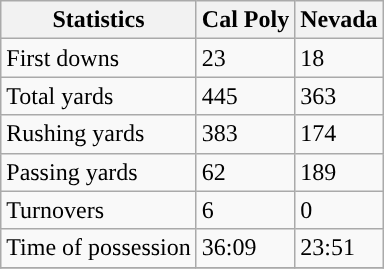<table class="wikitable">
<tr>
<th>Statistics</th>
<th>Cal Poly</th>
<th>Nevada</th>
</tr>
<tr>
<td>First downs</td>
<td>23</td>
<td>18</td>
</tr>
<tr>
<td>Total yards</td>
<td>445</td>
<td>363</td>
</tr>
<tr>
<td>Rushing yards</td>
<td>383</td>
<td>174</td>
</tr>
<tr>
<td>Passing yards</td>
<td>62</td>
<td>189</td>
</tr>
<tr>
<td>Turnovers</td>
<td>6</td>
<td>0</td>
</tr>
<tr>
<td>Time of possession</td>
<td>36:09</td>
<td>23:51</td>
</tr>
<tr>
</tr>
</table>
